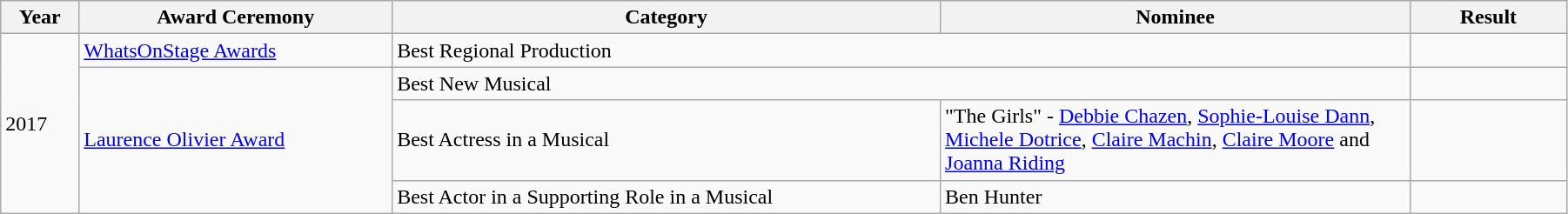<table class="wikitable" width="95%">
<tr>
<th width="5%">Year</th>
<th width="20%">Award Ceremony</th>
<th width="35%">Category</th>
<th width="30%">Nominee</th>
<th width="10%">Result</th>
</tr>
<tr>
<td rowspan="4">2017</td>
<td rowspan="1"><a href='#'>WhatsOnStage Awards</a></td>
<td rowspan="1" colspan="2">Best Regional Production</td>
<td></td>
</tr>
<tr>
<td rowspan="3"><a href='#'>Laurence Olivier Award</a></td>
<td rowspan="1" colspan="2">Best New Musical</td>
<td></td>
</tr>
<tr>
<td rowspan="1">Best Actress in a Musical</td>
<td rowspan="1">"The Girls" - <a href='#'>Debbie Chazen</a>, <a href='#'>Sophie-Louise Dann</a>, <a href='#'>Michele Dotrice</a>, <a href='#'>Claire Machin</a>, <a href='#'>Claire Moore</a> and <a href='#'>Joanna Riding</a></td>
<td></td>
</tr>
<tr>
<td rowspan="1">Best Actor in a Supporting Role in a Musical</td>
<td rowspan="1">Ben Hunter</td>
<td></td>
</tr>
</table>
